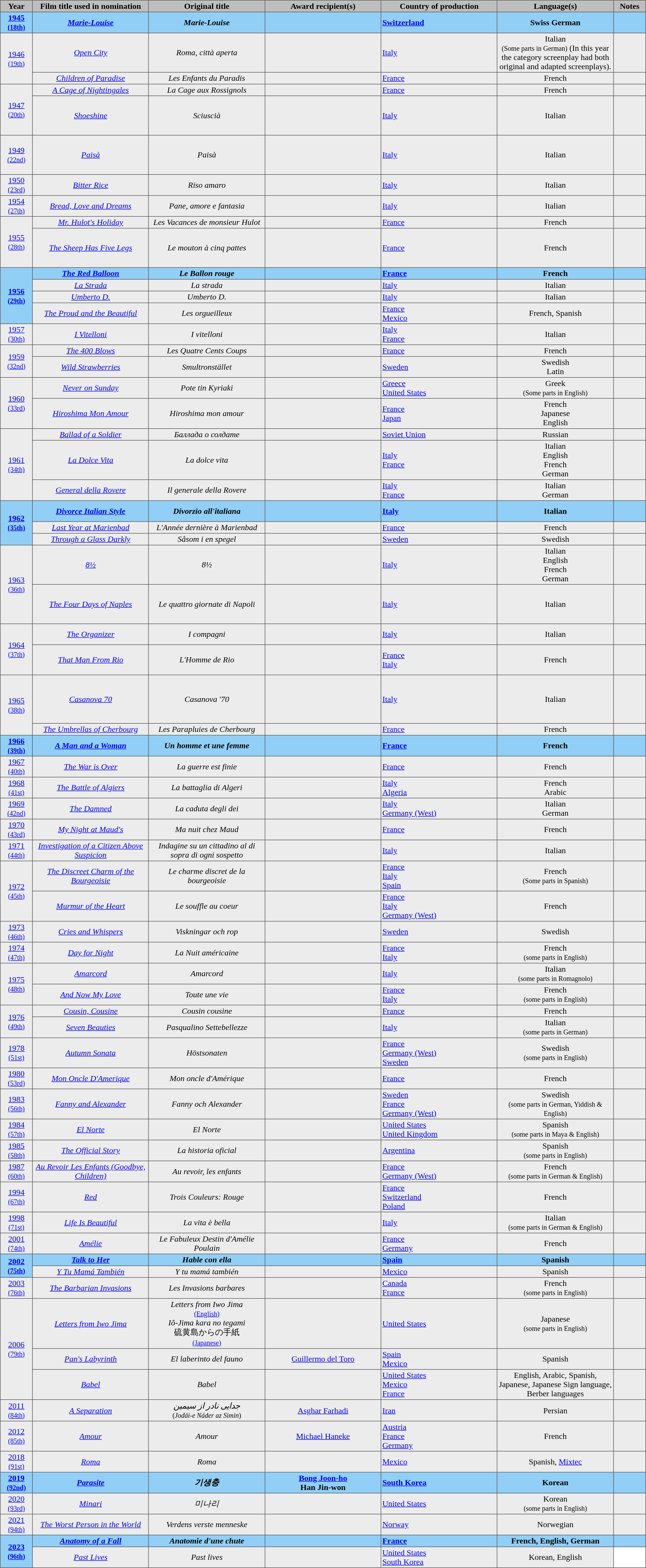<table cellpadding=2 cellspacing=0 border=1 style="border-collapse:collapse; border: 1px #555 solid; text-align:center" class="sortable">
<tr bgcolor="#bebebe">
<th width="5%">Year</th>
<th width="18%">Film title used in nomination</th>
<th width="18%">Original title</th>
<th width="18%">Award recipient(s)</th>
<th width="18%">Country of production</th>
<th width="18%">Language(s)</th>
<th width="5%" class="unsortable">Notes</th>
</tr>
<tr bgcolor="#91CFF6">
<td><strong><a href='#'>1945</a></strong><br><small><strong><a href='#'>(18th)</a></strong></small></td>
<td><strong><em><a href='#'>Marie-Louise</a></em></strong></td>
<td><strong><em>Marie-Louise</em></strong></td>
<td><strong></strong></td>
<td align="left"> <strong><a href='#'>Switzerland</a></strong></td>
<td><strong>Swiss German</strong></td>
<td></td>
</tr>
<tr bgcolor="#ececec">
<td rowspan=2><a href='#'>1946</a><br><small><a href='#'>(19th)</a></small></td>
<td><em><a href='#'>Open City</a></em></td>
<td><em>Roma, città aperta</em></td>
<td><br></td>
<td align="left"> <a href='#'>Italy</a></td>
<td>Italian<br><small>(Some parts in German)</small> (In this year the category screenplay had both original and adapted screenplays).</td>
<td></td>
</tr>
<tr bgcolor="#ececec">
<td><em><a href='#'>Children of Paradise</a></em></td>
<td><em>Les Enfants du Paradis</em></td>
<td></td>
<td align="left"> <a href='#'>France</a></td>
<td>French</td>
<td></td>
</tr>
<tr bgcolor="#ececec">
<td rowspan=2><a href='#'>1947</a><br><small><a href='#'>(20th)</a></small></td>
<td><em><a href='#'>A Cage of Nightingales</a></em></td>
<td><em>La Cage aux Rossignols</em></td>
<td><br></td>
<td align="left"> <a href='#'>France</a></td>
<td>French</td>
<td></td>
</tr>
<tr bgcolor="#ececec">
<td><em><a href='#'>Shoeshine</a></em></td>
<td><em>Sciuscià</em></td>
<td><br><br><br><br></td>
<td align="left"> <a href='#'>Italy</a></td>
<td>Italian</td>
<td></td>
</tr>
<tr bgcolor="#ececec">
<td><a href='#'>1949</a><br><small><a href='#'>(22nd)</a></small></td>
<td><em><a href='#'>Paisà</a></em></td>
<td><em>Paisà</em></td>
<td><br><br><br><br></td>
<td align="left"> <a href='#'>Italy</a></td>
<td>Italian</td>
<td></td>
</tr>
<tr bgcolor="#ececec">
<td><a href='#'>1950</a><br><small><a href='#'>(23rd)</a></small></td>
<td><em><a href='#'>Bitter Rice</a></em></td>
<td><em>Riso amaro</em></td>
<td><br></td>
<td align="left"> <a href='#'>Italy</a></td>
<td>Italian</td>
<td></td>
</tr>
<tr bgcolor="#ececec">
<td><a href='#'>1954</a><br><small><a href='#'>(27th)</a></small></td>
<td><em><a href='#'>Bread, Love and Dreams</a></em></td>
<td><em>Pane, amore e fantasia</em></td>
<td></td>
<td align="left"> <a href='#'>Italy</a></td>
<td>Italian</td>
<td></td>
</tr>
<tr bgcolor="#ececec">
<td rowspan=2><a href='#'>1955</a><br><small><a href='#'>(28th)</a></small></td>
<td><em><a href='#'>Mr. Hulot's Holiday</a></em></td>
<td><em>Les Vacances de monsieur Hulot </em></td>
<td><br></td>
<td align="left"> <a href='#'>France</a></td>
<td>French</td>
<td></td>
</tr>
<tr bgcolor="#ececec">
<td><em><a href='#'>The Sheep Has Five Legs</a></em></td>
<td><em>Le mouton à cinq pattes</em></td>
<td><br><br><br><br></td>
<td align="left"> <a href='#'>France</a></td>
<td>French</td>
<td></td>
</tr>
<tr bgcolor="#91CFF6">
<td rowspan=4><strong><a href='#'>1956</a></strong><br><small><strong><a href='#'>(29th)</a></strong></small></td>
<td><strong><em><a href='#'>The Red Balloon</a></em></strong></td>
<td><strong><em>Le Ballon rouge</em></strong></td>
<td><strong></strong></td>
<td align="left"> <strong><a href='#'>France</a></strong></td>
<td><strong>French</strong></td>
<td></td>
</tr>
<tr bgcolor="#ececec">
<td><em><a href='#'>La Strada</a></em></td>
<td><em>La strada</em></td>
<td><br></td>
<td align="left"> <a href='#'>Italy</a></td>
<td>Italian</td>
<td></td>
</tr>
<tr bgcolor="#ececec">
<td><em><a href='#'>Umberto D.</a></em></td>
<td><em>Umberto D.</em></td>
<td></td>
<td align="left"> <a href='#'>Italy</a></td>
<td>Italian</td>
<td></td>
</tr>
<tr bgcolor="#ececec">
<td><em><a href='#'>The Proud and the Beautiful</a></em></td>
<td><em>Les orgueilleux</em></td>
<td></td>
<td align="left"> <a href='#'>France</a><br>  <a href='#'>Mexico</a></td>
<td>French, Spanish</td>
<td></td>
</tr>
<tr bgcolor="#ececec">
<td><a href='#'>1957</a><br><small><a href='#'>(30th)</a></small></td>
<td><em><a href='#'>I Vitelloni</a></em></td>
<td><em>I vitelloni</em></td>
<td><br><br></td>
<td align="left"> <a href='#'>Italy</a> <br>  <a href='#'>France</a></td>
<td>Italian</td>
<td></td>
</tr>
<tr bgcolor="#ececec">
<td rowspan=2><a href='#'>1959</a><br><small><a href='#'>(32nd)</a></small></td>
<td><em><a href='#'>The 400 Blows</a></em></td>
<td><em>Les Quatre Cents Coups</em></td>
<td><br></td>
<td align="left"> <a href='#'>France</a></td>
<td>French</td>
<td></td>
</tr>
<tr bgcolor="#ececec">
<td><em><a href='#'>Wild Strawberries</a></em></td>
<td><em>Smultronstället</em></td>
<td></td>
<td align="left"> <a href='#'>Sweden</a></td>
<td>Swedish<br>Latin</td>
<td></td>
</tr>
<tr bgcolor="#ececec">
<td rowspan="2"><a href='#'>1960</a><br><small><a href='#'>(33rd)</a></small></td>
<td><em><a href='#'>Never on Sunday</a></em></td>
<td><em>Pote tin Kyriaki</em></td>
<td></td>
<td align="left"> <a href='#'>Greece</a><br> <a href='#'>United States</a></td>
<td>Greek<br><small>(Some parts in English)</small></td>
<td></td>
</tr>
<tr bgcolor="#ececec">
<td><em><a href='#'>Hiroshima Mon Amour</a></em></td>
<td><em>Hiroshima mon amour</em></td>
<td></td>
<td align="left"> <a href='#'>France</a><br> <a href='#'>Japan</a></td>
<td>French<br>Japanese<br>English</td>
<td></td>
</tr>
<tr bgcolor="#ececec">
<td rowspan="3"><a href='#'>1961</a><br><small><a href='#'>(34th)</a></small></td>
<td><em><a href='#'>Ballad of a Soldier</a></em></td>
<td><em>Баллада о солдате</em></td>
<td><br></td>
<td align="left"> <a href='#'>Soviet Union</a></td>
<td>Russian</td>
<td></td>
</tr>
<tr bgcolor="#ececec">
<td><em><a href='#'>La Dolce Vita</a></em></td>
<td><em>La dolce vita</em></td>
<td><br><br><br></td>
<td align="left"> <a href='#'>Italy</a> <br>  <a href='#'>France</a></td>
<td>Italian<br>English<br>French<br>German</td>
<td></td>
</tr>
<tr bgcolor="#ececec">
<td><em><a href='#'>General della Rovere</a></em></td>
<td><em>Il generale della Rovere</em></td>
<td><br><br></td>
<td align="left"> <a href='#'>Italy</a> <br>  <a href='#'>France</a></td>
<td>Italian<br>German</td>
<td></td>
</tr>
<tr bgcolor="#91CFF6">
<td rowspan=3><strong><a href='#'>1962</a></strong><br><small><strong><a href='#'>(35th)</a></strong></small></td>
<td><strong><em><a href='#'>Divorce Italian Style</a></em></strong></td>
<td><strong><em>Divorzio all'italiana</em></strong></td>
<td><strong></strong><br><strong></strong><br><strong></strong></td>
<td align="left"> <strong><a href='#'>Italy</a></strong></td>
<td><strong>Italian</strong></td>
<td></td>
</tr>
<tr bgcolor="#ececec">
<td><em><a href='#'>Last Year at Marienbad</a></em></td>
<td><em>L'Année dernière à Marienbad</em></td>
<td></td>
<td align="left"> <a href='#'>France</a></td>
<td>French</td>
<td></td>
</tr>
<tr bgcolor="#ececec">
<td><em><a href='#'>Through a Glass Darkly</a></em></td>
<td><em>Såsom i en spegel</em></td>
<td></td>
<td align="left"> <a href='#'>Sweden</a></td>
<td>Swedish</td>
<td></td>
</tr>
<tr bgcolor="#ececec">
<td rowspan=2><a href='#'>1963</a><br><small><a href='#'>(36th)</a></small></td>
<td><em><a href='#'>8½</a></em></td>
<td><em>8½</em></td>
<td><br><br><br></td>
<td align="left"> <a href='#'>Italy</a></td>
<td>Italian<br>English<br>French<br>German</td>
<td></td>
</tr>
<tr bgcolor="#ececec">
<td><em><a href='#'>The Four Days of Naples</a></em></td>
<td><em>Le quattro giornate di Napoli</em></td>
<td><br><br><br><br></td>
<td align="left"> <a href='#'>Italy</a></td>
<td>Italian</td>
<td></td>
</tr>
<tr bgcolor="#ececec">
<td rowspan=2><a href='#'>1964</a><br><small><a href='#'>(37th)</a></small></td>
<td><em><a href='#'>The Organizer</a></em></td>
<td><em>I compagni</em></td>
<td><br><br></td>
<td align="left"> <a href='#'>Italy</a></td>
<td>Italian</td>
<td></td>
</tr>
<tr bgcolor="#ececec">
<td><em><a href='#'>That Man From Rio</a></em></td>
<td><em>L'Homme de Rio</em></td>
<td><br><br><br></td>
<td align="left"> <a href='#'>France</a><br> <a href='#'>Italy</a></td>
<td>French</td>
<td></td>
</tr>
<tr bgcolor="#ececec">
<td rowspan=2><a href='#'>1965</a><br><small><a href='#'>(38th)</a></small></td>
<td><em><a href='#'>Casanova 70</a></em></td>
<td><em>Casanova '70</em></td>
<td><br><br><br><br><br></td>
<td align="left"> <a href='#'>Italy</a></td>
<td>Italian</td>
<td></td>
</tr>
<tr bgcolor="#ececec">
<td><em><a href='#'>The Umbrellas of Cherbourg</a></em></td>
<td><em>Les Parapluies de Cherbourg</em></td>
<td></td>
<td align="left"> <a href='#'>France</a></td>
<td>French</td>
<td></td>
</tr>
<tr bgcolor="#91CFF6">
<td><strong><a href='#'>1966</a></strong><br><small><strong><a href='#'>(39th)</a></strong></small></td>
<td><strong><em><a href='#'>A Man and a Woman</a></em></strong></td>
<td><strong><em>Un homme et une femme</em></strong></td>
<td><strong></strong></td>
<td align="left"> <strong><a href='#'>France</a></strong></td>
<td><strong>French</strong></td>
<td></td>
</tr>
<tr bgcolor="#ececec">
<td><a href='#'>1967</a><br><small><a href='#'>(40th)</a></small></td>
<td><em><a href='#'>The War is Over</a></em></td>
<td><em>La guerre est finie</em></td>
<td></td>
<td align="left"> <a href='#'>France</a></td>
<td>French</td>
<td></td>
</tr>
<tr bgcolor="#ececec">
<td><a href='#'>1968</a><br><small><a href='#'>(41st)</a></small></td>
<td><em><a href='#'>The Battle of Algiers</a></em></td>
<td><em>La battaglia di Algeri</em></td>
<td><br></td>
<td align="left"> <a href='#'>Italy</a><br> <a href='#'>Algeria</a></td>
<td>French<br>Arabic</td>
<td></td>
</tr>
<tr bgcolor="#ececec">
<td><a href='#'>1969</a><br><small><a href='#'>(42nd)</a></small></td>
<td><em><a href='#'>The Damned</a></em></td>
<td><em>La caduta degli dei</em></td>
<td><br><br></td>
<td align="left"> <a href='#'>Italy</a><br> <a href='#'>Germany (West)</a></td>
<td>Italian<br>German</td>
<td></td>
</tr>
<tr bgcolor="#ececec">
<td><a href='#'>1970</a><br><small><a href='#'>(43rd)</a></small></td>
<td><em><a href='#'>My Night at Maud's</a></em></td>
<td><em>Ma nuit chez Maud</em></td>
<td></td>
<td align="left"> <a href='#'>France</a></td>
<td>French</td>
<td></td>
</tr>
<tr bgcolor="#ececec">
<td><a href='#'>1971</a><br><small><a href='#'>(44th)</a></small></td>
<td><em><a href='#'>Investigation of a Citizen Above Suspicion</a></em></td>
<td><em>Indagine su un cittadino al di sopra di ogni sospetto</em></td>
<td><br></td>
<td align="left"> <a href='#'>Italy</a></td>
<td>Italian</td>
<td></td>
</tr>
<tr bgcolor="#ececec">
<td rowspan=2><a href='#'>1972</a><br><small><a href='#'>(45th)</a></small></td>
<td><em><a href='#'>The Discreet Charm of the Bourgeoisie</a></em></td>
<td><em>Le charme discret de la bourgeoisie</em></td>
<td><br></td>
<td align="left"> <a href='#'>France</a><br> <a href='#'>Italy</a><br> <a href='#'>Spain</a></td>
<td>French<br><small>(Some parts in Spanish)</small></td>
<td></td>
</tr>
<tr bgcolor="#ececec">
<td><em><a href='#'>Murmur of the Heart</a></em></td>
<td><em>Le souffle au coeur</em></td>
<td></td>
<td align="left"> <a href='#'>France</a><br> <a href='#'>Italy</a><br> <a href='#'>Germany (West)</a></td>
<td>French</td>
<td></td>
</tr>
<tr bgcolor="#ececec">
<td><a href='#'>1973</a><br><small><a href='#'>(46th)</a></small></td>
<td><em><a href='#'>Cries and Whispers</a></em></td>
<td><em>Viskningar och rop</em></td>
<td></td>
<td align="left"> <a href='#'>Sweden</a></td>
<td>Swedish</td>
<td></td>
</tr>
<tr bgcolor="#ececec">
<td><a href='#'>1974</a><br><small><a href='#'>(47th)</a></small></td>
<td><em><a href='#'>Day for Night</a></em></td>
<td><em>La Nuit américaine</em></td>
<td><br><br></td>
<td align="left"> <a href='#'>France</a><br> <a href='#'>Italy</a></td>
<td>French<br><small>(some parts in English)</small></td>
<td></td>
</tr>
<tr bgcolor="#ececec">
<td rowspan=2><a href='#'>1975</a><br><small><a href='#'>(48th)</a></small></td>
<td><em><a href='#'>Amarcord</a></em></td>
<td><em>Amarcord</em></td>
<td><br></td>
<td align="left"> <a href='#'>Italy</a></td>
<td>Italian<br><small>(some parts in Romagnolo)</small></td>
<td></td>
</tr>
<tr bgcolor="#ececec">
<td><em><a href='#'>And Now My Love</a></em></td>
<td><em>Toute une vie</em></td>
<td><br></td>
<td align="left"> <a href='#'>France</a><br> <a href='#'>Italy</a></td>
<td>French<small><br>(some parts in English)</small></td>
<td></td>
</tr>
<tr bgcolor="#ececec">
<td rowspan=2><a href='#'>1976</a><br><small><a href='#'>(49th)</a></small></td>
<td><em><a href='#'>Cousin, Cousine</a></em></td>
<td><em>Cousin cousine</em></td>
<td><br></td>
<td align="left"> <a href='#'>France</a></td>
<td>French</td>
<td></td>
</tr>
<tr bgcolor="#ececec">
<td><em><a href='#'>Seven Beauties</a></em></td>
<td><em>Pasqualino Settebellezze</em></td>
<td></td>
<td align="left"> <a href='#'>Italy</a></td>
<td>Italian<br><small>(some parts in German)</small></td>
<td></td>
</tr>
<tr bgcolor="#ececec">
<td><a href='#'>1978</a><br><small><a href='#'>(51st)</a></small></td>
<td><em><a href='#'>Autumn Sonata</a></em></td>
<td><em>Höstsonaten</em></td>
<td></td>
<td align="left"> <a href='#'>France</a><br> <a href='#'>Germany (West)</a><br> <a href='#'>Sweden</a></td>
<td>Swedish<br><small>(some parts in English)</small></td>
<td></td>
</tr>
<tr bgcolor="#ececec">
<td><a href='#'>1980</a><br><small><a href='#'>(53rd)</a></small></td>
<td><em><a href='#'>Mon Oncle D'Amerique</a></em></td>
<td><em>Mon oncle d'Amérique</em></td>
<td></td>
<td align="left"> <a href='#'>France</a></td>
<td>French</td>
<td></td>
</tr>
<tr bgcolor="#ececec">
<td><a href='#'>1983</a><br><small><a href='#'>(56th)</a></small></td>
<td><em><a href='#'>Fanny and Alexander</a></em></td>
<td><em>Fanny och Alexander</em></td>
<td></td>
<td align="left"> <a href='#'>Sweden</a><br> <a href='#'>France</a><br> <a href='#'>Germany (West)</a></td>
<td>Swedish<br><small>(some parts in German, Yiddish & English)</small></td>
<td></td>
</tr>
<tr bgcolor="#ececec">
<td><a href='#'>1984</a><br><small><a href='#'>(57th)</a></small></td>
<td><em><a href='#'>El Norte</a></em></td>
<td><em>El Norte</em></td>
<td><br></td>
<td align="left"> <a href='#'>United States</a><br> <a href='#'>United Kingdom</a></td>
<td>Spanish<br><small>(some parts in Maya & English)</small></td>
<td></td>
</tr>
<tr bgcolor="#ececec">
<td><a href='#'>1985</a><br><small><a href='#'>(58th)</a></small></td>
<td><em><a href='#'>The Official Story</a></em></td>
<td><em>La historia oficial</em></td>
<td><br></td>
<td align="left"> <a href='#'>Argentina</a></td>
<td>Spanish<br><small>(some parts in English)</small></td>
<td></td>
</tr>
<tr bgcolor="#ececec">
<td><a href='#'>1987</a><br><small><a href='#'>(60th)</a></small></td>
<td><em><a href='#'>Au Revoir Les Enfants (Goodbye, Children)</a></em></td>
<td><em>Au revoir, les enfants</em></td>
<td></td>
<td align="left"> <a href='#'>France</a><br> <a href='#'>Germany (West)</a></td>
<td>French<br><small>(some parts in German & English)</small></td>
<td></td>
</tr>
<tr bgcolor="#ececec">
<td><a href='#'>1994</a><br><small><a href='#'>(67th)</a></small></td>
<td><em><a href='#'>Red</a></em></td>
<td><em>Trois Couleurs: Rouge</em></td>
<td><br></td>
<td align="left"> <a href='#'>France</a><br> <a href='#'>Switzerland</a><br> <a href='#'>Poland</a></td>
<td>French</td>
<td></td>
</tr>
<tr bgcolor="#ececec">
<td><a href='#'>1998</a><br><small><a href='#'>(71st)</a></small></td>
<td><em><a href='#'>Life Is Beautiful</a></em></td>
<td><em>La vita è bella</em></td>
<td><br></td>
<td align="left"> <a href='#'>Italy</a></td>
<td>Italian<br><small>(some parts in German & English)</small></td>
<td></td>
</tr>
<tr bgcolor="#ececec">
<td><a href='#'>2001</a><br><small><a href='#'>(74th)</a></small></td>
<td><em><a href='#'>Amélie</a></em></td>
<td><em>Le Fabuleux Destin d'Amélie Poulain</em></td>
<td><br></td>
<td align="left"> <a href='#'>France</a><br> <a href='#'>Germany</a></td>
<td>French</td>
<td></td>
</tr>
<tr bgcolor="#91CFF6">
<td rowspan=2><strong><a href='#'>2002</a></strong><br><small><strong><a href='#'>(75th)</a></strong></small></td>
<td><strong><em><a href='#'>Talk to Her</a></em></strong></td>
<td><strong><em>Hable con ella</em></strong></td>
<td><strong></strong></td>
<td align="left"> <strong><a href='#'>Spain</a></strong></td>
<td><strong>Spanish</strong></td>
<td></td>
</tr>
<tr bgcolor="#ececec">
<td><em><a href='#'>Y Tu Mamá También</a></em></td>
<td><em>Y tu mamá también</em></td>
<td><br></td>
<td align="left"> <a href='#'>Mexico</a></td>
<td>Spanish</td>
<td></td>
</tr>
<tr bgcolor="#ececec">
<td><a href='#'>2003</a><br><small><a href='#'>(76th)</a></small></td>
<td><em><a href='#'>The Barbarian Invasions</a></em></td>
<td><em>Les Invasions barbares</em></td>
<td></td>
<td align="left"> <a href='#'>Canada</a><br> <a href='#'>France</a></td>
<td>French<br><small>(some parts in English)</small></td>
<td></td>
</tr>
<tr bgcolor="#ececec">
<td rowspan=3><a href='#'>2006</a><br><small><a href='#'>(79th)</a></small></td>
<td><em><a href='#'>Letters from Iwo Jima</a></em></td>
<td><em>Letters from Iwo Jima</em><br><small><a href='#'>(English)</a></small><br><em>Iô-Jima kara no tegami</em><br>硫黄島からの手紙<br><small><a href='#'>(Japanese)</a></small></td>
<td><br></td>
<td align="left"> <a href='#'>United States</a></td>
<td>Japanese<br><small>(some parts in English)</small></td>
<td></td>
</tr>
<tr bgcolor="#ececec">
<td><em><a href='#'>Pan's Labyrinth</a></em></td>
<td><em>El laberinto del fauno</em></td>
<td><a href='#'>Guillermo del Toro</a></td>
<td align="left"> <a href='#'>Spain</a><br> <a href='#'>Mexico</a></td>
<td>Spanish</td>
<td></td>
</tr>
<tr bgcolor="#ececec">
<td><em><a href='#'>Babel</a></em></td>
<td><em>Babel</em></td>
<td></td>
<td align="left"> <a href='#'>United States</a><br> <a href='#'>Mexico</a><br> <a href='#'>France</a></td>
<td>English, Arabic, Spanish, Japanese, Japanese Sign language, Berber languages</td>
<td></td>
</tr>
<tr bgcolor="#ececec">
<td><a href='#'>2011</a><br><small><a href='#'>(84th)</a></small></td>
<td><em><a href='#'>A Separation</a></em></td>
<td><em>جدایی نادر از سیمین</em><br><small>(<em>Jodái-e Náder az Simin</em>)</small></td>
<td><a href='#'>Asghar Farhadi</a></td>
<td align="left"> <a href='#'>Iran</a></td>
<td>Persian</td>
<td></td>
</tr>
<tr bgcolor="#ececec">
<td><a href='#'>2012</a><br><small><a href='#'>(85th)</a></small></td>
<td><em><a href='#'>Amour</a></em></td>
<td><em>Amour</em></td>
<td><a href='#'>Michael Haneke</a></td>
<td align="left"> <a href='#'>Austria</a><br> <a href='#'>France</a><br> <a href='#'>Germany</a></td>
<td>French</td>
<td></td>
</tr>
<tr bgcolor="#ececec">
<td><a href='#'>2018</a><br><small><a href='#'>(91st)</a></small></td>
<td><em><a href='#'>Roma</a></em></td>
<td><em>Roma</em></td>
<td></td>
<td align="left"> <a href='#'>Mexico</a></td>
<td>Spanish, <a href='#'>Mixtec</a></td>
<td></td>
</tr>
<tr bgcolor="#91CFF6">
<td><strong> <a href='#'>2019</a></strong><br><small><strong><a href='#'>(92nd)</a></strong></small></td>
<td><strong><em><a href='#'>Parasite</a></em></strong></td>
<td><strong><em>기생충</em></strong></td>
<td><strong><a href='#'>Bong Joon-ho</a><br>Han Jin-won</strong></td>
<td align="left"> <strong><a href='#'>South Korea</a></strong></td>
<td><strong>Korean</strong></td>
<td></td>
</tr>
<tr bgcolor="#ececec">
<td><a href='#'>2020</a><br><small><a href='#'>(93rd)</a></small></td>
<td><em><a href='#'>Minari</a></em></td>
<td><em>미나리</em></td>
<td></td>
<td align="left"> <a href='#'>United States</a></td>
<td>Korean<br><small>(some parts in English)</small></td>
<td></td>
</tr>
<tr bgcolor="#ececec">
<td><a href='#'>2021</a><br><small><a href='#'>(94th)</a></small></td>
<td><em><a href='#'>The Worst Person in the World</a></em></td>
<td><em>Verdens verste menneske</em></td>
<td><br></td>
<td align="left"> <a href='#'>Norway</a></td>
<td>Norwegian</td>
<td></td>
</tr>
<tr bgcolor="#91CFF6">
<td rowspan=2><strong><a href='#'>2023</a><br><small><a href='#'>(96th)</a></small></strong></td>
<td><strong><em><a href='#'>Anatomy of a Fall</a></em></strong></td>
<td><strong><em>Anatomie d'une chute</em></strong></td>
<td><strong><br></strong></td>
<td align="left"><strong> <a href='#'>France</a></strong></td>
<td><strong>French, English, German</strong></td>
<td></td>
</tr>
<tr bgcolor="#ececec">
<td><em><a href='#'>Past Lives</a></em></td>
<td><em>Past lives</em></td>
<td></td>
<td align="left"> <a href='#'>United States</a><br> <a href='#'>South Korea</a></td>
<td>Korean, English</td>
</tr>
</table>
